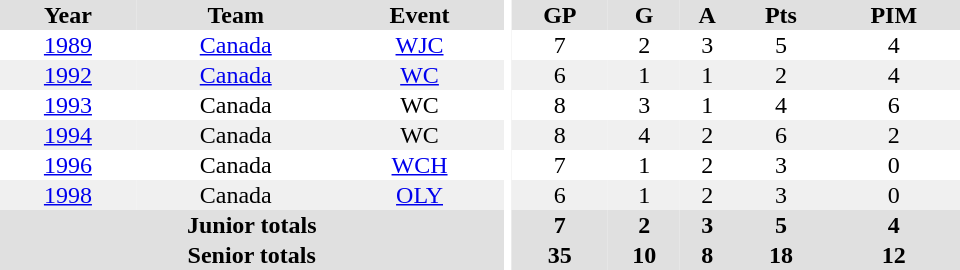<table border="0" cellpadding="1" cellspacing="0" ID="Table3" style="text-align:center; width:40em;">
<tr bgcolor="#e0e0e0">
<th>Year</th>
<th>Team</th>
<th>Event</th>
<th rowspan="102" bgcolor="#ffffff"></th>
<th>GP</th>
<th>G</th>
<th>A</th>
<th>Pts</th>
<th>PIM</th>
</tr>
<tr>
<td><a href='#'>1989</a></td>
<td><a href='#'>Canada</a></td>
<td><a href='#'>WJC</a></td>
<td>7</td>
<td>2</td>
<td>3</td>
<td>5</td>
<td>4</td>
</tr>
<tr bgcolor="#f0f0f0">
<td><a href='#'>1992</a></td>
<td><a href='#'>Canada</a></td>
<td><a href='#'>WC</a></td>
<td>6</td>
<td>1</td>
<td>1</td>
<td>2</td>
<td>4</td>
</tr>
<tr>
<td><a href='#'>1993</a></td>
<td>Canada</td>
<td>WC</td>
<td>8</td>
<td>3</td>
<td>1</td>
<td>4</td>
<td>6</td>
</tr>
<tr bgcolor="#f0f0f0">
<td><a href='#'>1994</a></td>
<td>Canada</td>
<td>WC</td>
<td>8</td>
<td>4</td>
<td>2</td>
<td>6</td>
<td>2</td>
</tr>
<tr>
<td><a href='#'>1996</a></td>
<td>Canada</td>
<td><a href='#'>WCH</a></td>
<td>7</td>
<td>1</td>
<td>2</td>
<td>3</td>
<td>0</td>
</tr>
<tr bgcolor="#f0f0f0">
<td><a href='#'>1998</a></td>
<td>Canada</td>
<td><a href='#'>OLY</a></td>
<td>6</td>
<td>1</td>
<td>2</td>
<td>3</td>
<td>0</td>
</tr>
<tr bgcolor="#e0e0e0">
<th colspan="3">Junior totals</th>
<th>7</th>
<th>2</th>
<th>3</th>
<th>5</th>
<th>4</th>
</tr>
<tr bgcolor="#e0e0e0">
<th colspan="3">Senior totals</th>
<th>35</th>
<th>10</th>
<th>8</th>
<th>18</th>
<th>12</th>
</tr>
</table>
